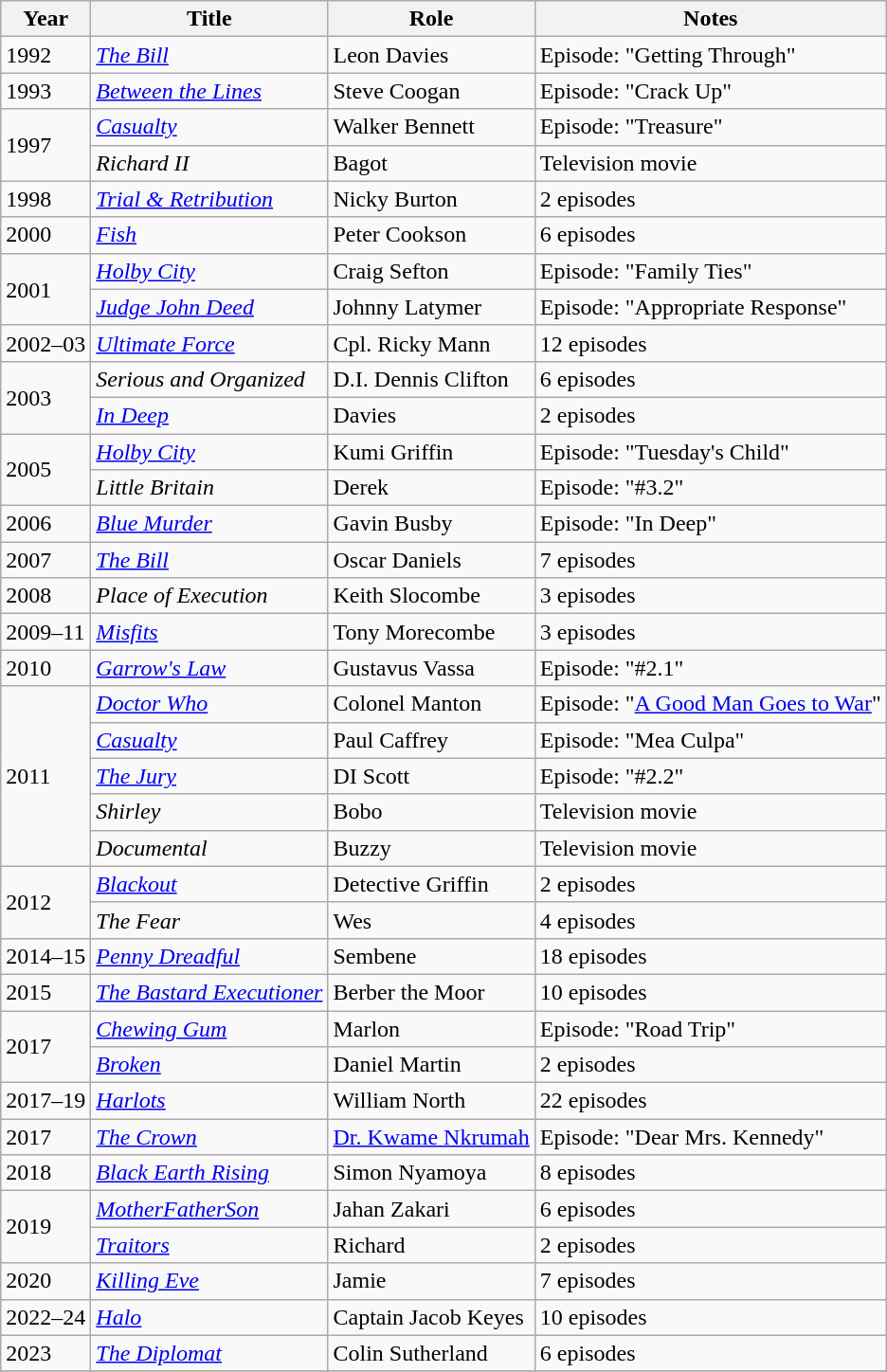<table class="wikitable sortable">
<tr>
<th>Year</th>
<th>Title</th>
<th>Role</th>
<th>Notes</th>
</tr>
<tr>
<td>1992</td>
<td><em><a href='#'>The Bill</a></em></td>
<td>Leon Davies</td>
<td>Episode: "Getting Through"</td>
</tr>
<tr>
<td>1993</td>
<td><em><a href='#'>Between the Lines</a></em></td>
<td>Steve Coogan</td>
<td>Episode: "Crack Up"</td>
</tr>
<tr>
<td rowspan="2">1997</td>
<td><em><a href='#'>Casualty</a></em></td>
<td>Walker Bennett</td>
<td>Episode: "Treasure"</td>
</tr>
<tr>
<td><em>Richard II</em></td>
<td>Bagot</td>
<td>Television movie</td>
</tr>
<tr>
<td>1998</td>
<td><em><a href='#'>Trial & Retribution</a></em></td>
<td>Nicky Burton</td>
<td>2 episodes</td>
</tr>
<tr>
<td>2000</td>
<td><em><a href='#'>Fish</a></em></td>
<td>Peter Cookson</td>
<td>6 episodes</td>
</tr>
<tr>
<td rowspan="2">2001</td>
<td><em><a href='#'>Holby City</a></em></td>
<td>Craig Sefton</td>
<td>Episode: "Family Ties"</td>
</tr>
<tr>
<td><em><a href='#'>Judge John Deed</a></em></td>
<td>Johnny Latymer</td>
<td>Episode: "Appropriate Response"</td>
</tr>
<tr>
<td>2002–03</td>
<td><em><a href='#'>Ultimate Force</a></em></td>
<td>Cpl. Ricky Mann</td>
<td>12 episodes</td>
</tr>
<tr>
<td rowspan="2">2003</td>
<td><em>Serious and Organized</em></td>
<td>D.I. Dennis Clifton</td>
<td>6 episodes</td>
</tr>
<tr>
<td><em><a href='#'>In Deep</a></em></td>
<td>Davies</td>
<td>2 episodes</td>
</tr>
<tr>
<td rowspan="2">2005</td>
<td><em><a href='#'>Holby City</a></em></td>
<td>Kumi Griffin</td>
<td>Episode: "Tuesday's Child"</td>
</tr>
<tr>
<td><em>Little Britain</em></td>
<td>Derek</td>
<td>Episode: "#3.2"</td>
</tr>
<tr>
<td>2006</td>
<td><em><a href='#'>Blue Murder</a></em></td>
<td>Gavin Busby</td>
<td>Episode: "In Deep"</td>
</tr>
<tr>
<td>2007</td>
<td><em><a href='#'>The Bill</a></em></td>
<td>Oscar Daniels</td>
<td>7 episodes</td>
</tr>
<tr>
<td>2008</td>
<td><em>Place of Execution</em></td>
<td>Keith Slocombe</td>
<td>3 episodes</td>
</tr>
<tr>
<td>2009–11</td>
<td><em><a href='#'>Misfits</a></em></td>
<td>Tony Morecombe</td>
<td>3 episodes</td>
</tr>
<tr>
<td>2010</td>
<td><em><a href='#'>Garrow's Law</a></em></td>
<td>Gustavus Vassa</td>
<td>Episode: "#2.1"</td>
</tr>
<tr>
<td rowspan="5">2011</td>
<td><em><a href='#'>Doctor Who</a></em></td>
<td>Colonel Manton</td>
<td>Episode: "<a href='#'>A Good Man Goes to War</a>"</td>
</tr>
<tr>
<td><em><a href='#'>Casualty</a></em></td>
<td>Paul Caffrey</td>
<td>Episode: "Mea Culpa"</td>
</tr>
<tr>
<td><em><a href='#'>The Jury</a></em></td>
<td>DI Scott</td>
<td>Episode: "#2.2"</td>
</tr>
<tr>
<td><em>Shirley</em></td>
<td>Bobo</td>
<td>Television movie</td>
</tr>
<tr>
<td><em>Documental</em></td>
<td>Buzzy</td>
<td>Television movie</td>
</tr>
<tr>
<td rowspan="2">2012</td>
<td><em><a href='#'>Blackout</a></em></td>
<td>Detective Griffin</td>
<td>2 episodes</td>
</tr>
<tr>
<td><em>The Fear</em></td>
<td>Wes</td>
<td>4 episodes</td>
</tr>
<tr>
<td>2014–15</td>
<td><em><a href='#'>Penny Dreadful</a></em></td>
<td>Sembene</td>
<td>18 episodes</td>
</tr>
<tr>
<td>2015</td>
<td><em><a href='#'>The Bastard Executioner</a></em></td>
<td>Berber the Moor</td>
<td>10 episodes</td>
</tr>
<tr>
<td rowspan="2">2017</td>
<td><em><a href='#'>Chewing Gum</a></em></td>
<td>Marlon</td>
<td>Episode: "Road Trip"</td>
</tr>
<tr>
<td><em><a href='#'>Broken</a></em></td>
<td>Daniel Martin</td>
<td>2 episodes</td>
</tr>
<tr>
<td>2017–19</td>
<td><em><a href='#'>Harlots</a></em></td>
<td>William North</td>
<td>22 episodes</td>
</tr>
<tr>
<td>2017</td>
<td><em><a href='#'>The Crown</a></em></td>
<td><a href='#'>Dr. Kwame Nkrumah</a></td>
<td>Episode: "Dear Mrs. Kennedy"</td>
</tr>
<tr>
<td>2018</td>
<td><em><a href='#'>Black Earth Rising</a></em></td>
<td>Simon Nyamoya</td>
<td>8 episodes</td>
</tr>
<tr>
<td rowspan="2">2019</td>
<td><em><a href='#'>MotherFatherSon</a></em></td>
<td>Jahan Zakari</td>
<td>6 episodes</td>
</tr>
<tr>
<td><em><a href='#'>Traitors</a></em></td>
<td>Richard</td>
<td>2 episodes</td>
</tr>
<tr>
<td>2020</td>
<td><em><a href='#'>Killing Eve</a></em></td>
<td>Jamie</td>
<td>7 episodes</td>
</tr>
<tr>
<td>2022–24</td>
<td><em><a href='#'>Halo</a></em></td>
<td>Captain Jacob Keyes</td>
<td>10 episodes</td>
</tr>
<tr>
<td>2023</td>
<td><em><a href='#'>The Diplomat</a></em></td>
<td>Colin Sutherland</td>
<td>6 episodes</td>
</tr>
<tr>
</tr>
</table>
